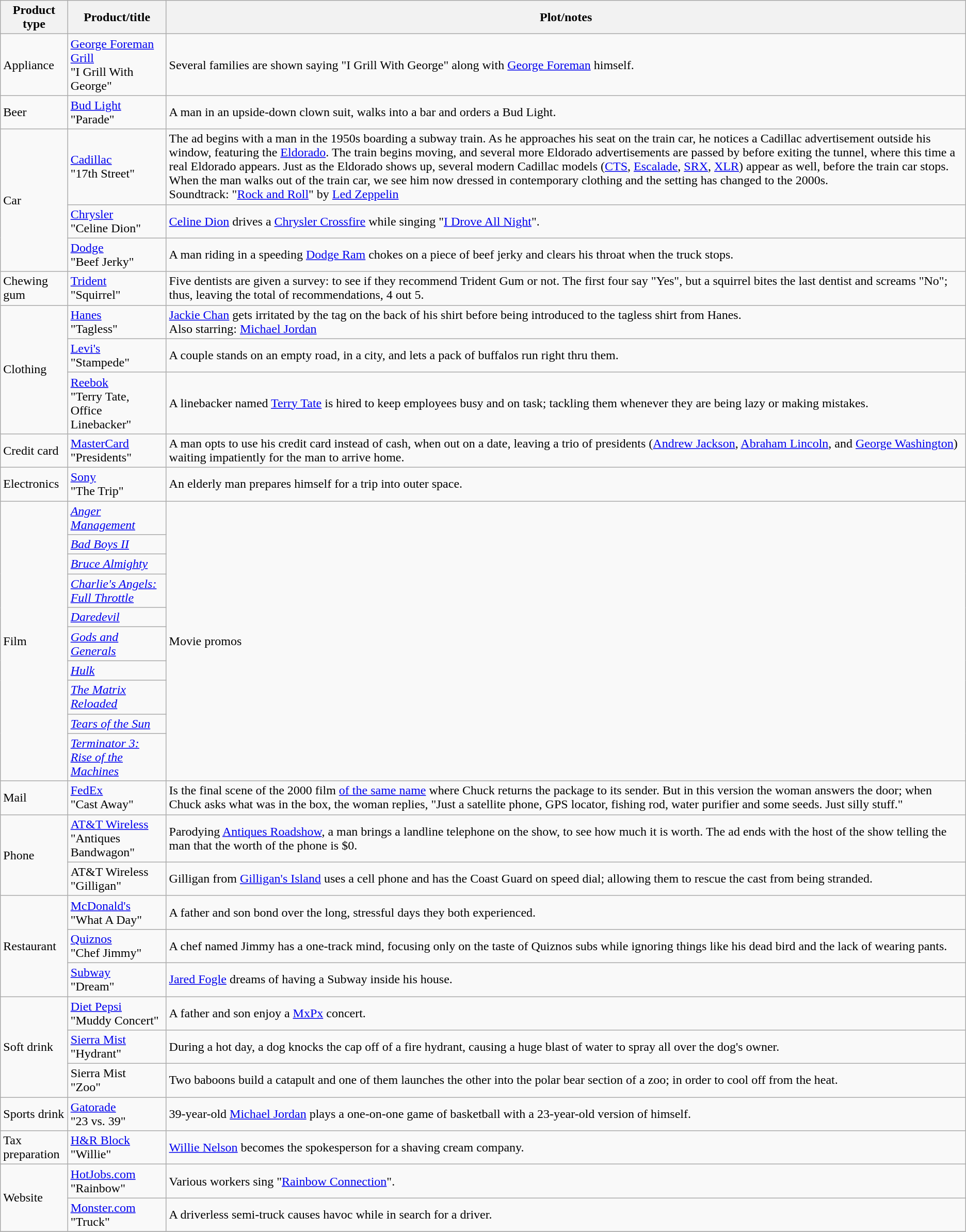<table class="wikitable">
<tr>
<th>Product type</th>
<th>Product/title</th>
<th>Plot/notes</th>
</tr>
<tr>
<td>Appliance</td>
<td><a href='#'>George Foreman Grill</a><br>"I Grill With George"</td>
<td>Several families are shown saying "I Grill With George" along with <a href='#'>George Foreman</a> himself.</td>
</tr>
<tr>
<td>Beer</td>
<td><a href='#'>Bud Light</a><br>"Parade"</td>
<td>A man in an upside-down clown suit, walks into a bar and orders a Bud Light.</td>
</tr>
<tr>
<td rowspan="3">Car</td>
<td><a href='#'>Cadillac</a><br>"17th Street"</td>
<td>The ad begins with a man in the 1950s boarding a subway train. As he approaches his seat on the train car, he notices a Cadillac advertisement outside his window, featuring the <a href='#'>Eldorado</a>. The train begins moving, and several more Eldorado advertisements are passed by before exiting the tunnel, where this time a real Eldorado appears. Just as the Eldorado shows up, several modern Cadillac models (<a href='#'>CTS</a>, <a href='#'>Escalade</a>, <a href='#'>SRX</a>, <a href='#'>XLR</a>) appear as well, before the train car stops. When the man walks out of the train car, we see him now dressed in contemporary clothing and the setting has changed to the 2000s.<br>Soundtrack: "<a href='#'>Rock and Roll</a>" by <a href='#'>Led Zeppelin</a></td>
</tr>
<tr>
<td><a href='#'>Chrysler</a><br>"Celine Dion"</td>
<td><a href='#'>Celine Dion</a> drives a <a href='#'>Chrysler Crossfire</a> while singing "<a href='#'>I Drove All Night</a>".</td>
</tr>
<tr>
<td><a href='#'>Dodge</a><br>"Beef Jerky"</td>
<td>A man riding in a speeding <a href='#'>Dodge Ram</a> chokes on a piece of beef jerky and clears his throat when the truck stops.</td>
</tr>
<tr>
<td>Chewing gum</td>
<td><a href='#'>Trident</a><br>"Squirrel"</td>
<td>Five dentists are given a survey: to see if they recommend Trident Gum or not. The first four say "Yes", but a squirrel bites the last dentist and screams "No"; thus, leaving the total of recommendations, 4 out 5.</td>
</tr>
<tr>
<td rowspan="3">Clothing</td>
<td><a href='#'>Hanes</a><br>"Tagless"</td>
<td><a href='#'>Jackie Chan</a> gets irritated by the tag on the back of his shirt before being introduced to the tagless shirt from Hanes. <br>Also starring: <a href='#'>Michael Jordan</a></td>
</tr>
<tr>
<td><a href='#'>Levi's</a><br>"Stampede"</td>
<td>A couple stands on an empty road, in a city, and lets a pack of buffalos run right thru them.</td>
</tr>
<tr>
<td><a href='#'>Reebok</a><br>"Terry Tate, Office Linebacker"</td>
<td>A linebacker named <a href='#'>Terry Tate</a> is hired to keep employees busy and on task; tackling them whenever they are being lazy or making mistakes.</td>
</tr>
<tr>
<td>Credit card</td>
<td><a href='#'>MasterCard</a><br>"Presidents"</td>
<td>A man opts to use his credit card instead of cash, when out on a date, leaving a trio of presidents (<a href='#'>Andrew Jackson</a>, <a href='#'>Abraham Lincoln</a>, and <a href='#'>George Washington</a>) waiting impatiently for the man to arrive home.</td>
</tr>
<tr>
<td>Electronics</td>
<td><a href='#'>Sony</a><br>"The Trip"</td>
<td>An elderly man prepares himself for a trip into outer space.</td>
</tr>
<tr>
<td rowspan="10">Film</td>
<td><em><a href='#'>Anger Management</a></em></td>
<td rowspan="10">Movie promos</td>
</tr>
<tr>
<td><em><a href='#'>Bad Boys II</a></em></td>
</tr>
<tr>
<td><em><a href='#'>Bruce Almighty</a></em></td>
</tr>
<tr>
<td><em><a href='#'>Charlie's Angels: Full Throttle</a></em></td>
</tr>
<tr>
<td><em><a href='#'>Daredevil</a></em></td>
</tr>
<tr>
<td><em><a href='#'>Gods and Generals</a></em></td>
</tr>
<tr>
<td><em><a href='#'>Hulk</a></em></td>
</tr>
<tr>
<td><em><a href='#'>The Matrix Reloaded</a></em></td>
</tr>
<tr>
<td><em><a href='#'>Tears of the Sun</a></em></td>
</tr>
<tr>
<td><em><a href='#'>Terminator 3: Rise of the Machines</a></em></td>
</tr>
<tr>
<td>Mail</td>
<td><a href='#'>FedEx</a><br>"Cast Away"</td>
<td>Is the final scene of the 2000 film <a href='#'>of the same name</a> where Chuck returns the package to its sender. But in this version the woman answers the door; when Chuck asks what was in the box, the woman replies, "Just a satellite phone, GPS locator, fishing rod, water purifier and some seeds. Just silly stuff."</td>
</tr>
<tr>
<td rowspan="2">Phone</td>
<td><a href='#'>AT&T Wireless</a><br>"Antiques Bandwagon"</td>
<td>Parodying <a href='#'>Antiques Roadshow</a>, a man brings a landline telephone on the show, to see how much it is worth. The ad ends with the host of the show telling the man that the worth of the phone is $0.</td>
</tr>
<tr>
<td>AT&T Wireless<br>"Gilligan"</td>
<td>Gilligan from <a href='#'>Gilligan's Island</a> uses a cell phone and has the Coast Guard on speed dial; allowing them to rescue the cast from being stranded.</td>
</tr>
<tr>
<td rowspan="3">Restaurant</td>
<td><a href='#'>McDonald's</a><br>"What A Day"</td>
<td>A father and son bond over the long, stressful days they both experienced.</td>
</tr>
<tr>
<td><a href='#'>Quiznos</a><br>"Chef Jimmy"</td>
<td>A chef named Jimmy has a one-track mind, focusing only on the taste of Quiznos subs while ignoring things like his dead bird and the lack of wearing pants.</td>
</tr>
<tr>
<td><a href='#'>Subway</a><br>"Dream"</td>
<td><a href='#'>Jared Fogle</a> dreams of having a Subway inside his house.</td>
</tr>
<tr>
<td rowspan="3">Soft drink</td>
<td><a href='#'>Diet Pepsi</a><br>"Muddy Concert"</td>
<td>A father and son enjoy a <a href='#'>MxPx</a> concert.</td>
</tr>
<tr>
<td><a href='#'>Sierra Mist</a><br>"Hydrant"</td>
<td>During a hot day, a dog knocks the cap off of a fire hydrant, causing a huge blast of water to spray all over the dog's owner.</td>
</tr>
<tr>
<td>Sierra Mist<br>"Zoo"</td>
<td>Two baboons build a catapult and one of them launches the other into the polar bear section of a zoo; in order to cool off from the heat.</td>
</tr>
<tr>
<td>Sports drink</td>
<td><a href='#'>Gatorade</a><br>"23 vs. 39"</td>
<td>39-year-old <a href='#'>Michael Jordan</a> plays a one-on-one game of basketball with a 23-year-old version of himself.</td>
</tr>
<tr>
<td>Tax preparation</td>
<td><a href='#'>H&R Block</a><br>"Willie"</td>
<td><a href='#'>Willie Nelson</a> becomes the spokesperson for a shaving cream company.</td>
</tr>
<tr>
<td rowspan="2">Website</td>
<td><a href='#'>HotJobs.com</a><br>"Rainbow"</td>
<td>Various workers sing "<a href='#'>Rainbow Connection</a>".</td>
</tr>
<tr>
<td><a href='#'>Monster.com</a><br>"Truck"</td>
<td>A driverless semi-truck causes havoc while in search for a driver.</td>
</tr>
<tr>
</tr>
</table>
